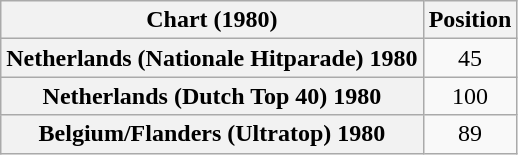<table class="wikitable sortable plainrowheaders" style="text-align:center;">
<tr>
<th>Chart (1980)</th>
<th>Position</th>
</tr>
<tr>
<th scope="row">Netherlands (Nationale Hitparade) 1980</th>
<td>45</td>
</tr>
<tr>
<th scope="row">Netherlands (Dutch Top 40) 1980</th>
<td>100</td>
</tr>
<tr>
<th scope="row">Belgium/Flanders (Ultratop) 1980</th>
<td>89</td>
</tr>
</table>
